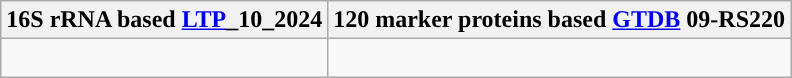<table class="wikitable">
<tr>
<th colspan=1>16S rRNA based <a href='#'>LTP</a>_10_2024</th>
<th colspan=1>120 marker proteins based <a href='#'>GTDB</a> 09-RS220</th>
</tr>
<tr>
<td style="vertical-align:top"><br></td>
<td><br></td>
</tr>
</table>
